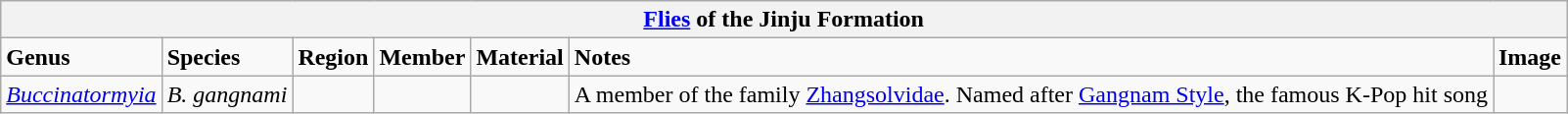<table class="wikitable">
<tr>
<th colspan="7"><a href='#'>Flies</a> of the Jinju Formation</th>
</tr>
<tr>
<td><strong>Genus</strong></td>
<td><strong>Species</strong></td>
<td><strong>Region</strong></td>
<td><strong>Member</strong></td>
<td><strong>Material</strong></td>
<td><strong>Notes</strong></td>
<td><strong>Image</strong></td>
</tr>
<tr>
<td><em><a href='#'>Buccinatormyia</a></em></td>
<td><em>B. gangnami</em></td>
<td></td>
<td></td>
<td></td>
<td>A member of the family <a href='#'>Zhangsolvidae</a>. Named after <a href='#'>Gangnam Style</a>, the famous K-Pop hit song</td>
<td></td>
</tr>
</table>
